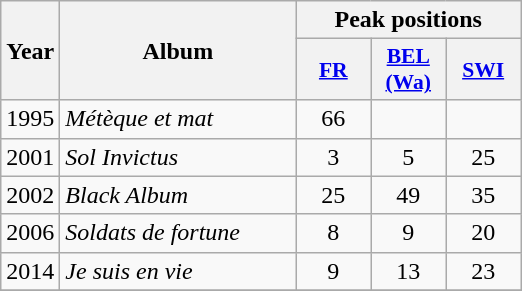<table class="wikitable">
<tr>
<th align="center" rowspan="2" width="10">Year</th>
<th align="center" rowspan="2" width="150">Album</th>
<th align="center" colspan="3" width="20">Peak positions</th>
</tr>
<tr>
<th scope="col" style="width:3em;font-size:90%;"><a href='#'>FR</a><br></th>
<th scope="col" style="width:3em;font-size:90%;"><a href='#'>BEL <br>(Wa)</a><br></th>
<th scope="col" style="width:3em;font-size:90%;"><a href='#'>SWI</a><br></th>
</tr>
<tr>
<td style="text-align:center;">1995</td>
<td><em>Métèque et mat</em></td>
<td style="text-align:center;">66</td>
<td style="text-align:center;"></td>
<td style="text-align:center;"></td>
</tr>
<tr>
<td style="text-align:center;">2001</td>
<td><em>Sol Invictus</em></td>
<td style="text-align:center;">3</td>
<td style="text-align:center;">5</td>
<td style="text-align:center;">25</td>
</tr>
<tr>
<td style="text-align:center;">2002</td>
<td><em>Black Album</em></td>
<td style="text-align:center;">25</td>
<td style="text-align:center;">49</td>
<td style="text-align:center;">35</td>
</tr>
<tr>
<td style="text-align:center;">2006</td>
<td><em>Soldats de fortune</em></td>
<td style="text-align:center;">8</td>
<td style="text-align:center;">9</td>
<td style="text-align:center;">20</td>
</tr>
<tr>
<td style="text-align:center;">2014</td>
<td><em>Je suis en vie</em></td>
<td style="text-align:center;">9</td>
<td style="text-align:center;">13</td>
<td style="text-align:center;">23</td>
</tr>
<tr>
</tr>
</table>
